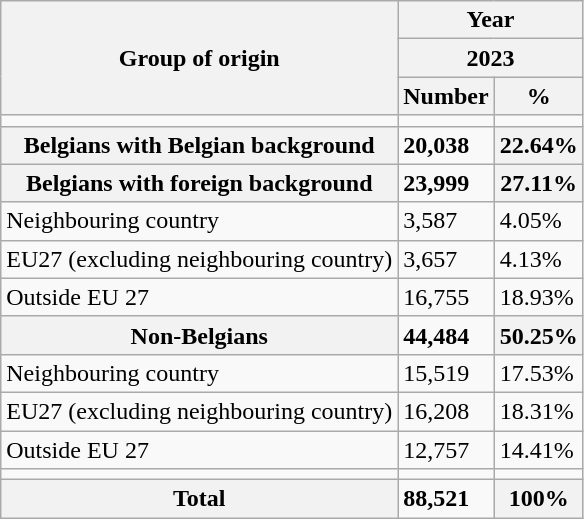<table class="wikitable sortable mw-collapsible">
<tr>
<th rowspan="3">Group of origin</th>
<th colspan="2">Year</th>
</tr>
<tr>
<th colspan="2">2023</th>
</tr>
<tr>
<th>Number</th>
<th>%</th>
</tr>
<tr>
<td></td>
<td></td>
<td></td>
</tr>
<tr>
<th>Belgians with Belgian background</th>
<td><strong>20,038</strong></td>
<th>22.64%</th>
</tr>
<tr>
<th>Belgians with foreign background</th>
<td><strong>23,999</strong></td>
<th>27.11%</th>
</tr>
<tr>
<td>Neighbouring country</td>
<td>3,587</td>
<td>4.05%</td>
</tr>
<tr>
<td>EU27 (excluding neighbouring country)</td>
<td>3,657</td>
<td>4.13%</td>
</tr>
<tr>
<td>Outside EU 27</td>
<td>16,755</td>
<td>18.93%</td>
</tr>
<tr>
<th>Non-Belgians</th>
<td><strong>44,484</strong></td>
<th>50.25%</th>
</tr>
<tr>
<td>Neighbouring country</td>
<td>15,519</td>
<td>17.53%</td>
</tr>
<tr>
<td>EU27 (excluding neighbouring country)</td>
<td>16,208</td>
<td>18.31%</td>
</tr>
<tr>
<td>Outside EU 27</td>
<td>12,757</td>
<td>14.41%</td>
</tr>
<tr>
<td></td>
<td></td>
<td></td>
</tr>
<tr>
<th>Total</th>
<td><strong>88,521</strong></td>
<th>100%</th>
</tr>
</table>
